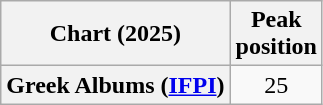<table class="wikitable sortable plainrowheaders" style="text-align:center;">
<tr>
<th>Chart (2025)</th>
<th>Peak<br>position</th>
</tr>
<tr>
<th scope="row">Greek Albums (<a href='#'>IFPI</a>)</th>
<td>25</td>
</tr>
</table>
